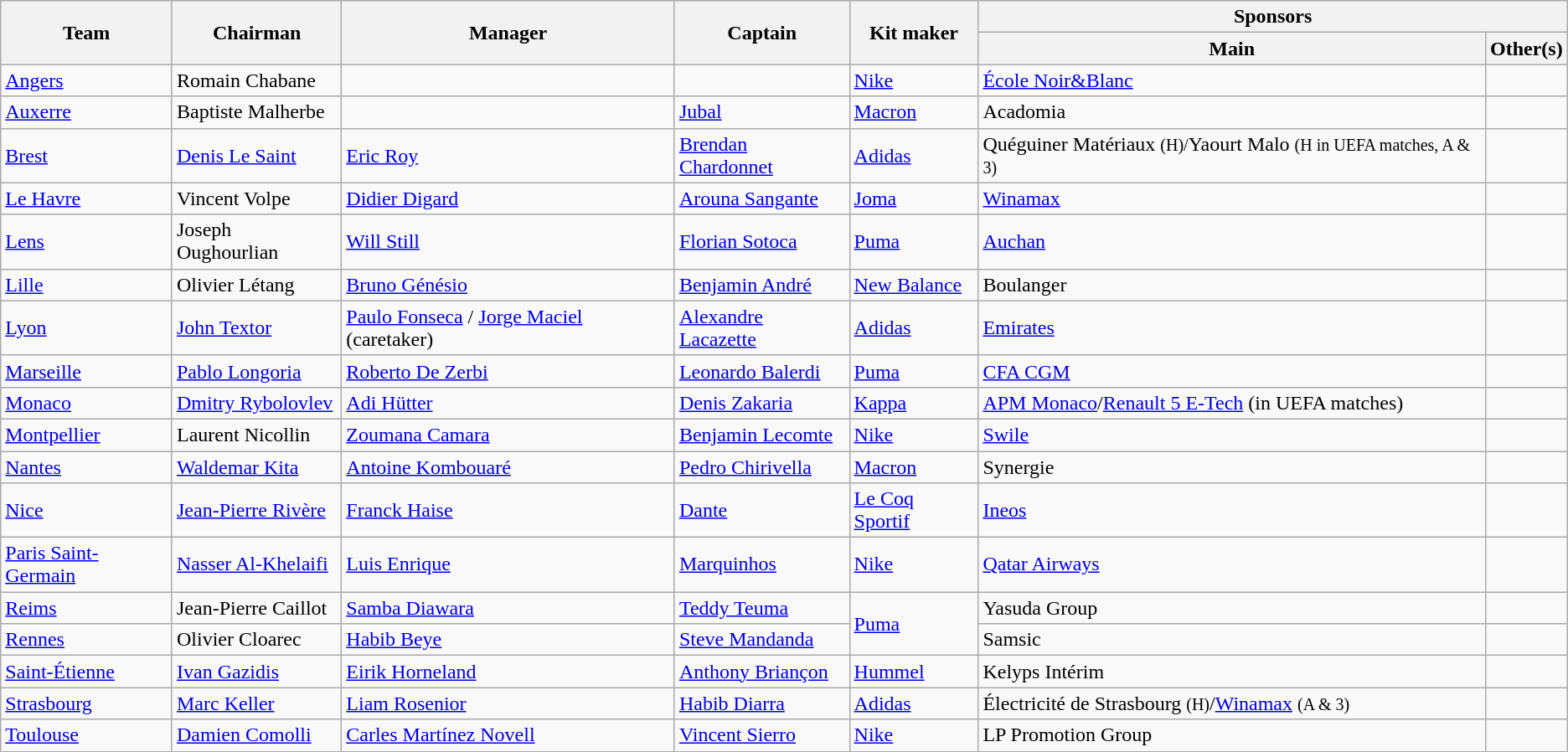<table class="wikitable sortable">
<tr>
<th rowspan="2">Team</th>
<th rowspan="2">Chairman</th>
<th rowspan="2">Manager</th>
<th rowspan="2">Captain</th>
<th rowspan="2">Kit maker</th>
<th colspan="2">Sponsors</th>
</tr>
<tr>
<th>Main</th>
<th>Other(s)</th>
</tr>
<tr>
<td><a href='#'>Angers</a></td>
<td> Romain Chabane</td>
<td> </td>
<td> </td>
<td><a href='#'>Nike</a></td>
<td><a href='#'>École Noir&Blanc</a></td>
<td></td>
</tr>
<tr>
<td><a href='#'>Auxerre</a></td>
<td> Baptiste Malherbe</td>
<td> </td>
<td> <a href='#'>Jubal</a></td>
<td><a href='#'>Macron</a></td>
<td>Acadomia</td>
<td></td>
</tr>
<tr>
<td><a href='#'>Brest</a></td>
<td> <a href='#'>Denis Le Saint</a></td>
<td> <a href='#'>Eric Roy</a></td>
<td> <a href='#'>Brendan Chardonnet</a></td>
<td><a href='#'>Adidas</a></td>
<td>Quéguiner Matériaux <small>(H)/</small>Yaourt Malo <small>(H in UEFA matches, A & 3)</small></td>
<td></td>
</tr>
<tr>
<td><a href='#'>Le Havre</a></td>
<td> Vincent Volpe</td>
<td> <a href='#'>Didier Digard</a></td>
<td> <a href='#'>Arouna Sangante</a></td>
<td><a href='#'>Joma</a></td>
<td><a href='#'>Winamax</a></td>
<td></td>
</tr>
<tr>
<td><a href='#'>Lens</a></td>
<td> Joseph Oughourlian</td>
<td> <a href='#'>Will Still</a></td>
<td> <a href='#'>Florian Sotoca</a></td>
<td><a href='#'>Puma</a></td>
<td><a href='#'>Auchan</a></td>
<td></td>
</tr>
<tr>
<td><a href='#'>Lille</a></td>
<td> Olivier Létang</td>
<td> <a href='#'>Bruno Génésio</a></td>
<td> <a href='#'>Benjamin André</a></td>
<td><a href='#'>New Balance</a></td>
<td>Boulanger</td>
<td></td>
</tr>
<tr>
<td><a href='#'>Lyon</a></td>
<td> <a href='#'>John Textor</a></td>
<td> <a href='#'>Paulo Fonseca</a> /  <a href='#'>Jorge Maciel</a> (caretaker)</td>
<td> <a href='#'>Alexandre Lacazette</a></td>
<td><a href='#'>Adidas</a></td>
<td><a href='#'>Emirates</a></td>
<td></td>
</tr>
<tr>
<td><a href='#'>Marseille</a></td>
<td> <a href='#'>Pablo Longoria</a></td>
<td> <a href='#'>Roberto De Zerbi</a></td>
<td> <a href='#'>Leonardo Balerdi</a></td>
<td><a href='#'>Puma</a></td>
<td><a href='#'>CFA CGM</a></td>
<td></td>
</tr>
<tr>
<td><a href='#'>Monaco</a></td>
<td> <a href='#'>Dmitry Rybolovlev</a></td>
<td> <a href='#'>Adi Hütter</a></td>
<td> <a href='#'>Denis Zakaria</a></td>
<td><a href='#'>Kappa</a></td>
<td><a href='#'>APM Monaco</a>/<a href='#'>Renault 5 E-Tech</a> (in UEFA matches)</td>
<td></td>
</tr>
<tr>
<td><a href='#'>Montpellier</a></td>
<td> Laurent Nicollin</td>
<td> <a href='#'>Zoumana Camara</a></td>
<td> <a href='#'>Benjamin Lecomte</a></td>
<td><a href='#'>Nike</a></td>
<td><a href='#'>Swile</a></td>
<td></td>
</tr>
<tr>
<td><a href='#'>Nantes</a></td>
<td> <a href='#'>Waldemar Kita</a></td>
<td> <a href='#'>Antoine Kombouaré</a></td>
<td> <a href='#'>Pedro Chirivella</a></td>
<td><a href='#'>Macron</a></td>
<td>Synergie</td>
<td></td>
</tr>
<tr>
<td><a href='#'>Nice</a></td>
<td> <a href='#'>Jean-Pierre Rivère</a></td>
<td>  <a href='#'>Franck Haise</a></td>
<td> <a href='#'>Dante</a></td>
<td><a href='#'>Le Coq Sportif</a></td>
<td><a href='#'>Ineos</a></td>
<td></td>
</tr>
<tr>
<td><a href='#'>Paris Saint-Germain</a></td>
<td> <a href='#'>Nasser Al-Khelaifi</a></td>
<td> <a href='#'>Luis Enrique</a></td>
<td> <a href='#'>Marquinhos</a></td>
<td><a href='#'>Nike</a></td>
<td><a href='#'>Qatar Airways</a></td>
<td></td>
</tr>
<tr>
<td><a href='#'>Reims</a></td>
<td> Jean-Pierre Caillot</td>
<td> <a href='#'>Samba Diawara</a></td>
<td> <a href='#'>Teddy Teuma</a></td>
<td rowspan="2"><a href='#'>Puma</a></td>
<td>Yasuda Group</td>
<td></td>
</tr>
<tr>
<td><a href='#'>Rennes</a></td>
<td> Olivier Cloarec</td>
<td> <a href='#'>Habib Beye</a></td>
<td> <a href='#'>Steve Mandanda</a></td>
<td>Samsic</td>
<td></td>
</tr>
<tr>
<td><a href='#'>Saint-Étienne</a></td>
<td> <a href='#'>Ivan Gazidis</a></td>
<td> <a href='#'>Eirik Horneland</a></td>
<td> <a href='#'>Anthony Briançon</a></td>
<td><a href='#'>Hummel</a></td>
<td>Kelyps Intérim</td>
<td></td>
</tr>
<tr>
<td><a href='#'>Strasbourg</a></td>
<td> <a href='#'>Marc Keller</a></td>
<td> <a href='#'>Liam Rosenior</a></td>
<td> <a href='#'>Habib Diarra</a></td>
<td><a href='#'>Adidas</a></td>
<td>Électricité de Strasbourg <small>(H)</small>/<a href='#'>Winamax</a> <small>(A & 3)</small></td>
<td></td>
</tr>
<tr>
<td><a href='#'>Toulouse</a></td>
<td> <a href='#'>Damien Comolli</a></td>
<td> <a href='#'>Carles Martínez Novell</a></td>
<td> <a href='#'>Vincent Sierro</a></td>
<td><a href='#'>Nike</a></td>
<td>LP Promotion Group</td>
<td></td>
</tr>
</table>
